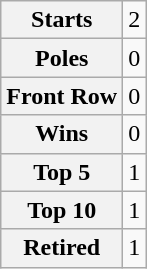<table class="wikitable" style="text-align:center">
<tr>
<th>Starts</th>
<td>2</td>
</tr>
<tr>
<th>Poles</th>
<td>0</td>
</tr>
<tr>
<th>Front Row</th>
<td>0</td>
</tr>
<tr>
<th>Wins</th>
<td>0</td>
</tr>
<tr>
<th>Top 5</th>
<td>1</td>
</tr>
<tr>
<th>Top 10</th>
<td>1</td>
</tr>
<tr>
<th>Retired</th>
<td>1</td>
</tr>
</table>
